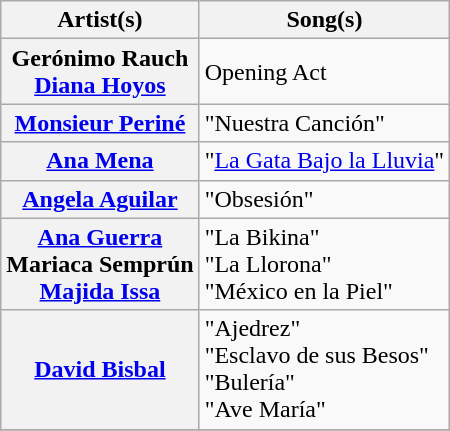<table class="wikitable plainrowheaders">
<tr>
<th scope="col">Artist(s)</th>
<th scope="col">Song(s)</th>
</tr>
<tr>
<th scope="row">Gerónimo Rauch<br><a href='#'>Diana Hoyos</a></th>
<td>Opening Act</td>
</tr>
<tr>
<th scope="row"><a href='#'>Monsieur Periné</a></th>
<td>"Nuestra Canción"</td>
</tr>
<tr>
<th scope="row"><a href='#'>Ana Mena</a></th>
<td>"<a href='#'>La Gata Bajo la Lluvia</a>"</td>
</tr>
<tr>
<th scope="row"><a href='#'>Angela Aguilar</a></th>
<td>"Obsesión"</td>
</tr>
<tr>
<th scope="row"><a href='#'>Ana Guerra</a><br>Mariaca Semprún<br><a href='#'>Majida Issa</a></th>
<td>"La Bikina"<br>"La Llorona"<br>"México en la Piel"</td>
</tr>
<tr>
<th scope="row"><a href='#'>David Bisbal</a></th>
<td>"Ajedrez"<br>"Esclavo de sus Besos"<br>"Bulería"<br>"Ave María"</td>
</tr>
<tr>
</tr>
</table>
